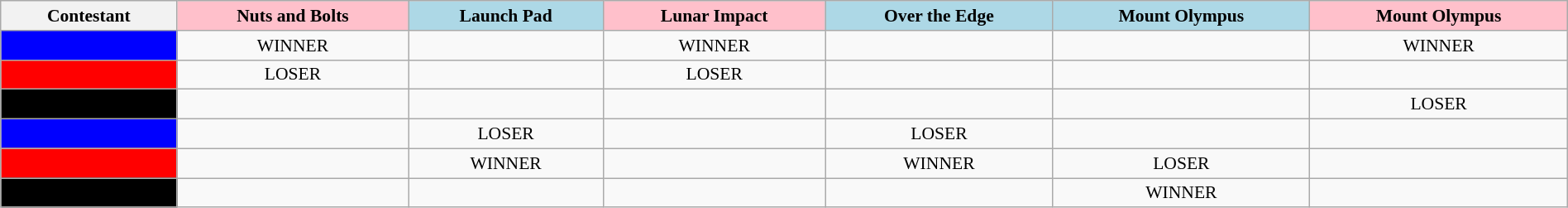<table class="wikitable" style="text-align:center; font-size:90%; width:100%">
<tr>
<th>Contestant</th>
<th style="background:pink;">Nuts and Bolts</th>
<th style="background:lightblue;">Launch Pad</th>
<th style="background:pink;">Lunar Impact</th>
<th style="background:lightblue;">Over the Edge</th>
<th style="background:lightblue;">Mount Olympus</th>
<th style="background:pink;">Mount Olympus</th>
</tr>
<tr>
<td style="background:blue;"></td>
<td>WINNER</td>
<td></td>
<td>WINNER</td>
<td></td>
<td></td>
<td>WINNER</td>
</tr>
<tr>
<td style="background:red;"></td>
<td>LOSER</td>
<td></td>
<td>LOSER</td>
<td></td>
<td></td>
<td></td>
</tr>
<tr>
<td style="background:black;"></td>
<td></td>
<td></td>
<td></td>
<td></td>
<td></td>
<td>LOSER</td>
</tr>
<tr>
<td style="background:blue;"></td>
<td></td>
<td>LOSER</td>
<td></td>
<td>LOSER</td>
<td></td>
<td></td>
</tr>
<tr>
<td style="background:red;"></td>
<td></td>
<td>WINNER</td>
<td></td>
<td>WINNER</td>
<td>LOSER</td>
<td></td>
</tr>
<tr>
<td style="background:black;"></td>
<td></td>
<td></td>
<td></td>
<td></td>
<td>WINNER</td>
<td></td>
</tr>
</table>
